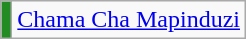<table class=wikitable>
<tr>
<td style="background:#228B22"></td>
<td><a href='#'>Chama Cha Mapinduzi</a></td>
</tr>
</table>
